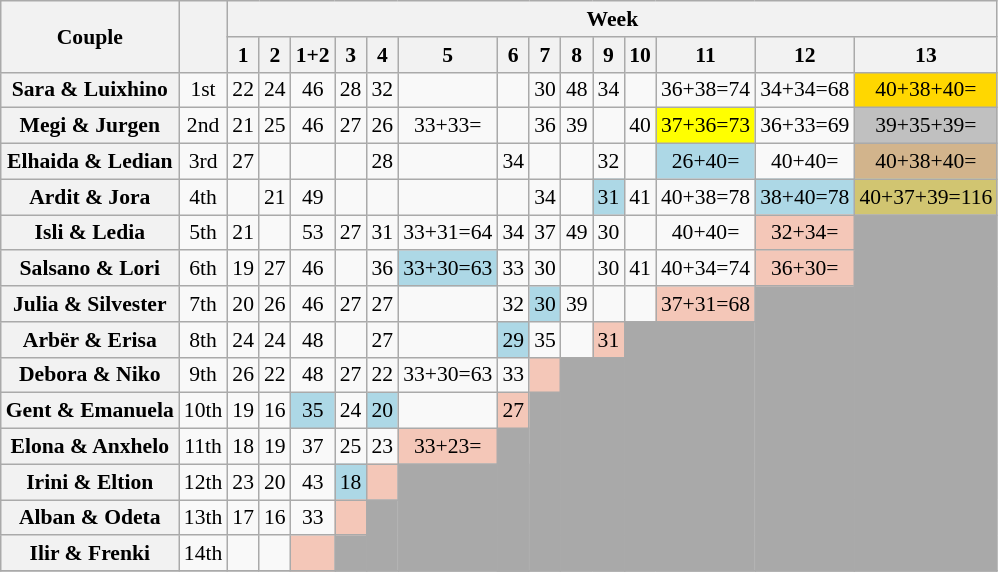<table class="wikitable sortable" style="text-align:center; font-size:90%">
<tr>
<th rowspan="2" scope="col">Couple</th>
<th rowspan="2" scope="col"></th>
<th colspan="14">Week</th>
</tr>
<tr>
<th scope="col">1</th>
<th scope="col">2</th>
<th scope="col">1+2</th>
<th scope="col">3</th>
<th scope="col">4</th>
<th scope="col">5</th>
<th scope="col">6</th>
<th scope="col">7</th>
<th scope="col">8</th>
<th scope="col">9</th>
<th scope="col">10</th>
<th scope="col">11</th>
<th scope="col">12</th>
<th scope="col">13</th>
</tr>
<tr>
<th scope="row">Sara & Luixhino</th>
<td>1st</td>
<td>22</td>
<td>24</td>
<td>46</td>
<td>28</td>
<td>32</td>
<td></td>
<td></td>
<td>30</td>
<td>48</td>
<td>34</td>
<td></td>
<td>36+38=74</td>
<td>34+34=68</td>
<td style="background:gold;">40+38+40=</td>
</tr>
<tr>
<th scope="row">Megi & Jurgen</th>
<td>2nd</td>
<td>21</td>
<td>25</td>
<td>46</td>
<td>27</td>
<td>26</td>
<td>33+33=</td>
<td></td>
<td>36</td>
<td>39</td>
<td></td>
<td>40</td>
<td style="background:yellow;">37+36=73</td>
<td>36+33=69</td>
<td style="background:silver;">39+35+39=</td>
</tr>
<tr>
<th scope="row">Elhaida & Ledian</th>
<td>3rd</td>
<td>27</td>
<td></td>
<td></td>
<td></td>
<td>28</td>
<td></td>
<td>34</td>
<td></td>
<td></td>
<td>32</td>
<td></td>
<td bgcolor="lightblue">26+40=</td>
<td>40+40=</td>
<td style="background:tan;">40+38+40=</td>
</tr>
<tr>
<th scope="row">Ardit & Jora</th>
<td>4th</td>
<td></td>
<td>21</td>
<td>49</td>
<td></td>
<td></td>
<td></td>
<td></td>
<td>34</td>
<td></td>
<td bgcolor="lightblue">31</td>
<td>41</td>
<td>40+38=78</td>
<td bgcolor="lightblue">38+40=78</td>
<td bgcolor="D1C571">40+37+39=116</td>
</tr>
<tr>
<th scope="row">Isli & Ledia</th>
<td>5th</td>
<td>21</td>
<td></td>
<td>53</td>
<td>27</td>
<td>31</td>
<td>33+31=64</td>
<td>34</td>
<td>37</td>
<td>49</td>
<td>30</td>
<td></td>
<td>40+40=</td>
<td bgcolor="f4c7b8">32+34=</td>
<td rowspan="10" style="background:darkgrey;"></td>
</tr>
<tr>
<th scope="row">Salsano & Lori</th>
<td>6th</td>
<td>19</td>
<td>27</td>
<td>46</td>
<td></td>
<td>36</td>
<td bgcolor="lightblue">33+30=63</td>
<td>33</td>
<td>30</td>
<td></td>
<td>30</td>
<td>41</td>
<td>40+34=74</td>
<td bgcolor="f4c7b8">36+30=</td>
</tr>
<tr>
<th scope="row">Julia & Silvester</th>
<td>7th</td>
<td>20</td>
<td>26</td>
<td>46</td>
<td>27</td>
<td>27</td>
<td></td>
<td>32</td>
<td bgcolor="lightblue">30</td>
<td>39</td>
<td></td>
<td></td>
<td bgcolor="f4c7b8">37+31=68</td>
<td rowspan="8" style="background:darkgrey;"></td>
</tr>
<tr>
<th scope="row">Arbër & Erisa</th>
<td>8th</td>
<td>24</td>
<td>24</td>
<td>48</td>
<td></td>
<td>27</td>
<td></td>
<td bgcolor="lightblue">29</td>
<td>35</td>
<td></td>
<td bgcolor="f4c7b8">31</td>
<td rowspan="7" colspan="2" style="background:darkgrey;"></td>
</tr>
<tr>
<th scope="row">Debora & Niko</th>
<td>9th</td>
<td>26</td>
<td>22</td>
<td>48</td>
<td>27</td>
<td>22</td>
<td>33+30=63</td>
<td>33</td>
<td bgcolor="f4c7b8"></td>
<td rowspan="6" colspan="2" style="background:darkgrey;"></td>
</tr>
<tr>
<th scope="row">Gent & Emanuela</th>
<td>10th</td>
<td>19</td>
<td>16</td>
<td bgcolor="lightblue">35</td>
<td>24</td>
<td bgcolor="lightblue">20</td>
<td></td>
<td bgcolor="f4c7b8">27</td>
<td rowspan="5" style="background:darkgrey;"></td>
</tr>
<tr>
<th scope="row">Elona & Anxhelo</th>
<td>11th</td>
<td>18</td>
<td>19</td>
<td>37</td>
<td>25</td>
<td>23</td>
<td bgcolor="f4c7b8">33+23=</td>
<td rowspan="4" style="background:darkgrey;"></td>
</tr>
<tr>
<th scope="row">Irini & Eltion</th>
<td>12th</td>
<td>23</td>
<td>20</td>
<td>43</td>
<td bgcolor="lightblue">18</td>
<td bgcolor="f4c7b8"></td>
<td rowspan="3" colspan="2" style="background:darkgrey;"></td>
</tr>
<tr>
<th scope="row">Alban & Odeta</th>
<td>13th</td>
<td>17</td>
<td>16</td>
<td>33</td>
<td bgcolor="f4c7b8"></td>
<td rowspan="2" style="background:darkgrey;"></td>
</tr>
<tr>
<th scope="row">Ilir & Frenki</th>
<td>14th</td>
<td></td>
<td></td>
<td bgcolor="f4c7b8"></td>
<td style="background:darkgrey;"></td>
</tr>
<tr>
</tr>
</table>
